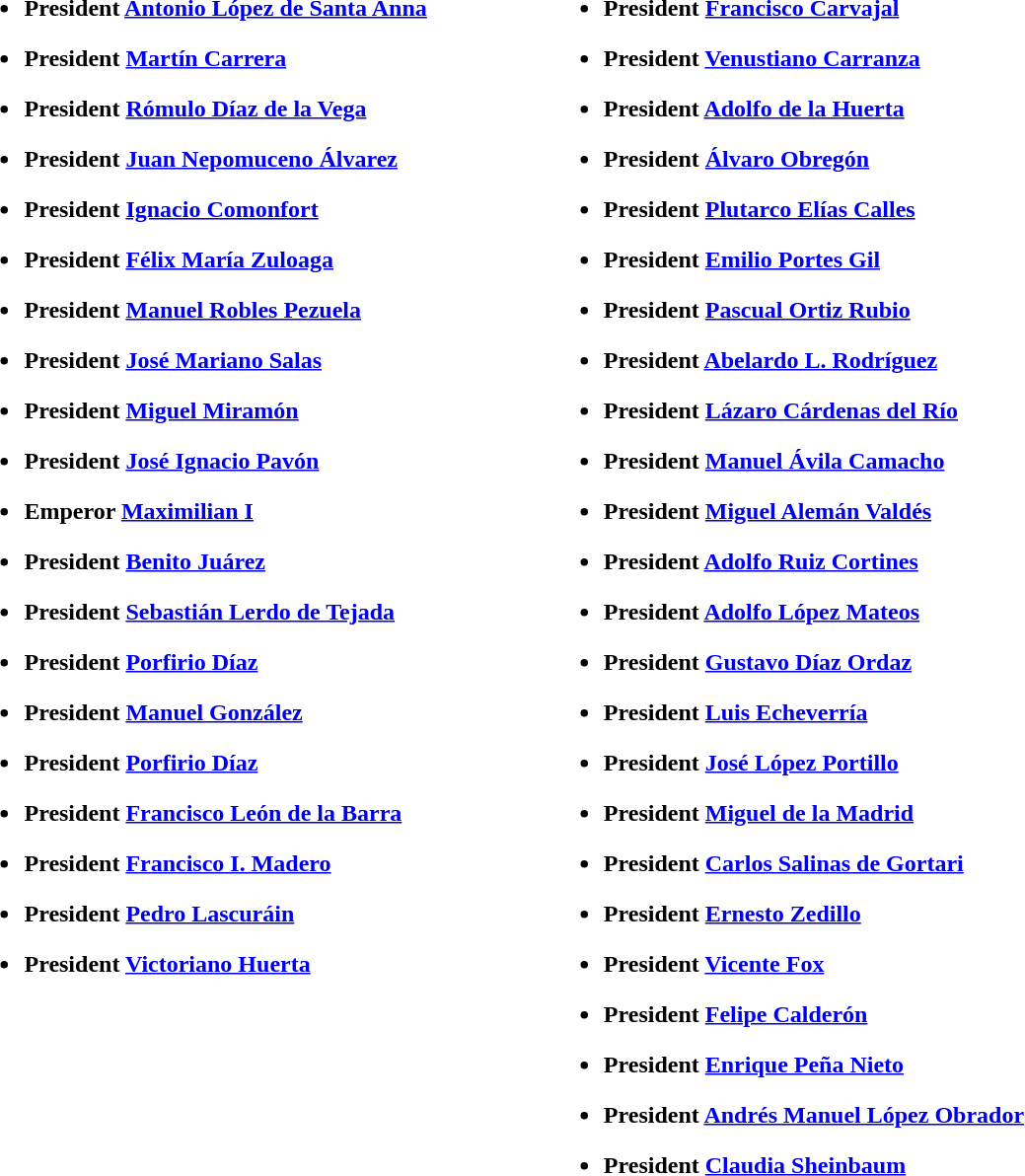<table width="800">
<tr>
<td valign="top"><br><div><ul><li><strong>President <a href='#'>Antonio López de Santa Anna</a></strong></li></ul><ul><li><strong>President <a href='#'>Martín Carrera</a></strong></li></ul><ul><li><strong>President <a href='#'>Rómulo Díaz de la Vega</a></strong></li></ul><ul><li><strong>President <a href='#'>Juan Nepomuceno Álvarez</a></strong></li></ul><ul><li><strong>President <a href='#'>Ignacio Comonfort</a></strong></li></ul><ul><li><strong>President <a href='#'>Félix María Zuloaga</a></strong></li></ul><ul><li><strong>President <a href='#'>Manuel Robles Pezuela</a></strong></li></ul><ul><li><strong>President <a href='#'>José Mariano Salas</a></strong></li></ul><ul><li><strong>President <a href='#'>Miguel Miramón</a></strong></li></ul><ul><li><strong>President <a href='#'>José Ignacio Pavón</a></strong></li></ul><ul><li><strong>Emperor <a href='#'>Maximilian I</a></strong></li></ul><ul><li><strong>President <a href='#'>Benito Juárez</a></strong></li></ul><ul><li><strong>President <a href='#'>Sebastián Lerdo de Tejada</a></strong></li></ul><ul><li><strong>President <a href='#'>Porfirio Díaz</a></strong></li></ul><ul><li><strong>President <a href='#'>Manuel González</a></strong></li></ul><ul><li><strong>President <a href='#'>Porfirio Díaz</a></strong></li></ul><ul><li><strong>President <a href='#'>Francisco León de la Barra</a></strong></li></ul><ul><li><strong>President <a href='#'>Francisco I. Madero</a></strong></li></ul><ul><li><strong>President <a href='#'>Pedro Lascuráin</a></strong></li></ul><ul><li><strong>President <a href='#'>Victoriano Huerta</a></strong></li></ul></div></td>
<td valign="top"><br><div><ul><li><strong>President <a href='#'>Francisco Carvajal</a></strong></li></ul><ul><li><strong>President <a href='#'>Venustiano Carranza</a></strong></li></ul><ul><li><strong>President <a href='#'>Adolfo de la Huerta</a></strong></li></ul><ul><li><strong>President <a href='#'>Álvaro Obregón</a></strong></li></ul><ul><li><strong>President <a href='#'>Plutarco Elías Calles</a></strong></li></ul><ul><li><strong>President <a href='#'>Emilio Portes Gil</a></strong></li></ul><ul><li><strong>President <a href='#'>Pascual Ortiz Rubio</a></strong></li></ul><ul><li><strong>President <a href='#'>Abelardo L. Rodríguez</a></strong></li></ul><ul><li><strong>President <a href='#'>Lázaro Cárdenas del Río</a></strong></li></ul><ul><li><strong>President <a href='#'>Manuel Ávila Camacho</a></strong></li></ul><ul><li><strong>President <a href='#'>Miguel Alemán Valdés</a></strong></li></ul><ul><li><strong>President <a href='#'>Adolfo Ruiz Cortines</a></strong></li></ul><ul><li><strong>President <a href='#'>Adolfo López Mateos</a></strong></li></ul><ul><li><strong>President <a href='#'>Gustavo Díaz Ordaz</a></strong></li></ul><ul><li><strong>President <a href='#'>Luis Echeverría</a></strong></li></ul><ul><li><strong>President <a href='#'>José López Portillo</a></strong></li></ul><ul><li><strong>President <a href='#'>Miguel de la Madrid</a></strong></li></ul><ul><li><strong>President <a href='#'>Carlos Salinas de Gortari</a></strong></li></ul><ul><li><strong>President <a href='#'>Ernesto Zedillo</a></strong></li></ul><ul><li><strong>President <a href='#'>Vicente Fox</a></strong></li></ul><ul><li><strong>President <a href='#'>Felipe Calderón</a></strong></li></ul><ul><li><strong>President <a href='#'>Enrique Peña Nieto</a></strong></li></ul><ul><li><strong>President <a href='#'>Andrés Manuel López Obrador</a></strong></li></ul><ul><li><strong>President <a href='#'>Claudia Sheinbaum</a></strong></li></ul></div></td>
</tr>
</table>
